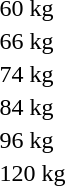<table>
<tr>
<td>60 kg</td>
<td></td>
<td></td>
<td></td>
</tr>
<tr>
<td>66 kg</td>
<td></td>
<td></td>
<td></td>
</tr>
<tr>
<td>74 kg</td>
<td></td>
<td></td>
<td></td>
</tr>
<tr>
<td>84 kg</td>
<td></td>
<td></td>
<td></td>
</tr>
<tr>
<td>96 kg</td>
<td></td>
<td></td>
<td></td>
</tr>
<tr>
<td>120 kg</td>
<td></td>
<td></td>
<td></td>
</tr>
<tr>
</tr>
</table>
